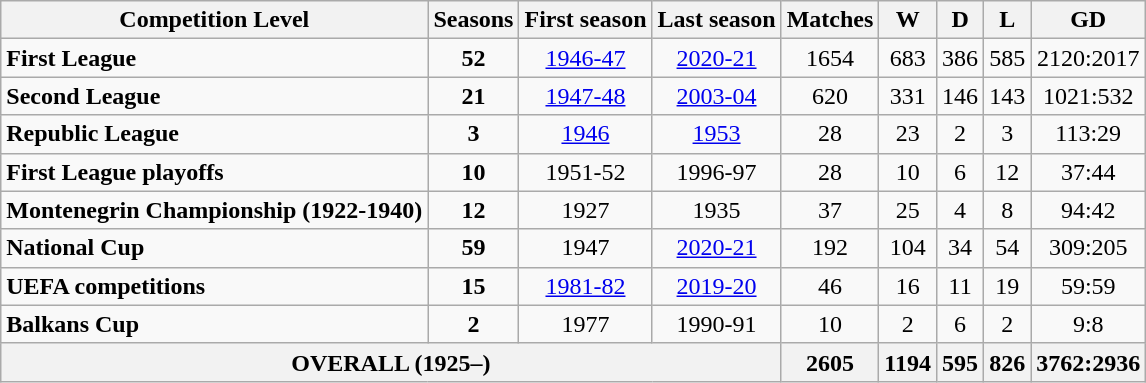<table class="wikitable" style="text-align:center">
<tr>
<th>Competition Level</th>
<th>Seasons</th>
<th>First season</th>
<th>Last season</th>
<th>Matches</th>
<th>W</th>
<th>D</th>
<th>L</th>
<th>GD</th>
</tr>
<tr>
<td style="text-align:left;"><strong>First League</strong></td>
<td><strong>52</strong></td>
<td><a href='#'>1946-47</a></td>
<td><a href='#'>2020-21</a></td>
<td>1654</td>
<td>683</td>
<td>386</td>
<td>585</td>
<td>2120:2017</td>
</tr>
<tr>
<td style="text-align:left;"><strong>Second League</strong></td>
<td><strong>21</strong></td>
<td><a href='#'>1947-48</a></td>
<td><a href='#'>2003-04</a></td>
<td>620</td>
<td>331</td>
<td>146</td>
<td>143</td>
<td>1021:532</td>
</tr>
<tr>
<td style="text-align:left;"><strong>Republic League</strong></td>
<td><strong>3</strong></td>
<td><a href='#'>1946</a></td>
<td><a href='#'>1953</a></td>
<td>28</td>
<td>23</td>
<td>2</td>
<td>3</td>
<td>113:29</td>
</tr>
<tr>
<td style="text-align:left;"><strong>First League playoffs</strong></td>
<td><strong>10</strong></td>
<td>1951-52</td>
<td>1996-97</td>
<td>28</td>
<td>10</td>
<td>6</td>
<td>12</td>
<td>37:44</td>
</tr>
<tr>
<td style="text-align:left;"><strong>Montenegrin Championship (1922-1940)</strong></td>
<td><strong>12</strong></td>
<td>1927</td>
<td>1935</td>
<td>37</td>
<td>25</td>
<td>4</td>
<td>8</td>
<td>94:42</td>
</tr>
<tr>
<td style="text-align:left;"><strong>National Cup</strong></td>
<td><strong>59</strong></td>
<td>1947</td>
<td><a href='#'>2020-21</a></td>
<td>192</td>
<td>104</td>
<td>34</td>
<td>54</td>
<td>309:205</td>
</tr>
<tr>
<td style="text-align:left;"><strong>UEFA competitions</strong></td>
<td><strong>15</strong></td>
<td><a href='#'>1981-82</a></td>
<td><a href='#'>2019-20</a></td>
<td>46</td>
<td>16</td>
<td>11</td>
<td>19</td>
<td>59:59</td>
</tr>
<tr>
<td style="text-align:left;"><strong>Balkans Cup</strong></td>
<td><strong>2</strong></td>
<td>1977</td>
<td>1990-91</td>
<td>10</td>
<td>2</td>
<td>6</td>
<td>2</td>
<td>9:8</td>
</tr>
<tr>
<th colspan="4"><strong>OVERALL (1925–)</strong></th>
<th><strong>2605</strong></th>
<th><strong>1194</strong></th>
<th><strong>595</strong></th>
<th><strong>826</strong></th>
<th><strong>3762:2936</strong></th>
</tr>
</table>
